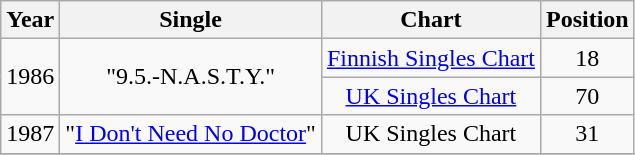<table class="wikitable">
<tr>
<th>Year</th>
<th>Single</th>
<th>Chart</th>
<th>Position</th>
</tr>
<tr>
<td align="center" rowspan="2">1986</td>
<td align="center" rowspan="2">"9.5.-N.A.S.T.Y."</td>
<td align="center"><a href='#'>Finnish Singles Chart</a></td>
<td align="center">18</td>
</tr>
<tr>
<td align="center"><a href='#'>UK Singles Chart</a></td>
<td align="center">70</td>
</tr>
<tr>
<td align="center">1987</td>
<td align="center">"<a href='#'>I Don't Need No Doctor</a>"</td>
<td align="center">UK Singles Chart</td>
<td align="center">31</td>
</tr>
<tr>
</tr>
</table>
